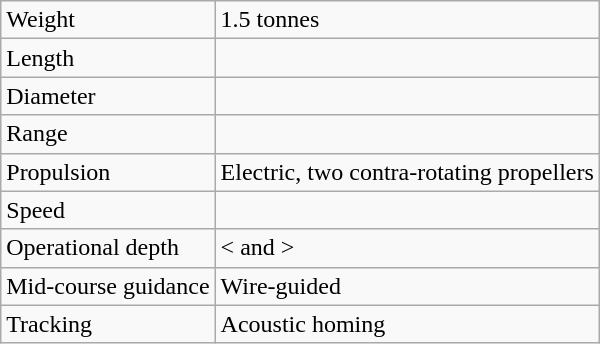<table class=wikitable>
<tr>
<td>Weight</td>
<td>1.5 tonnes</td>
</tr>
<tr>
<td>Length</td>
<td></td>
</tr>
<tr>
<td>Diameter</td>
<td></td>
</tr>
<tr>
<td>Range</td>
<td></td>
</tr>
<tr>
<td>Propulsion</td>
<td>Electric, two contra-rotating propellers</td>
</tr>
<tr>
<td>Speed</td>
<td></td>
</tr>
<tr>
<td>Operational depth</td>
<td><  and >  </td>
</tr>
<tr>
<td>Mid-course guidance</td>
<td>Wire-guided</td>
</tr>
<tr>
<td>Tracking</td>
<td>Acoustic homing</td>
</tr>
</table>
